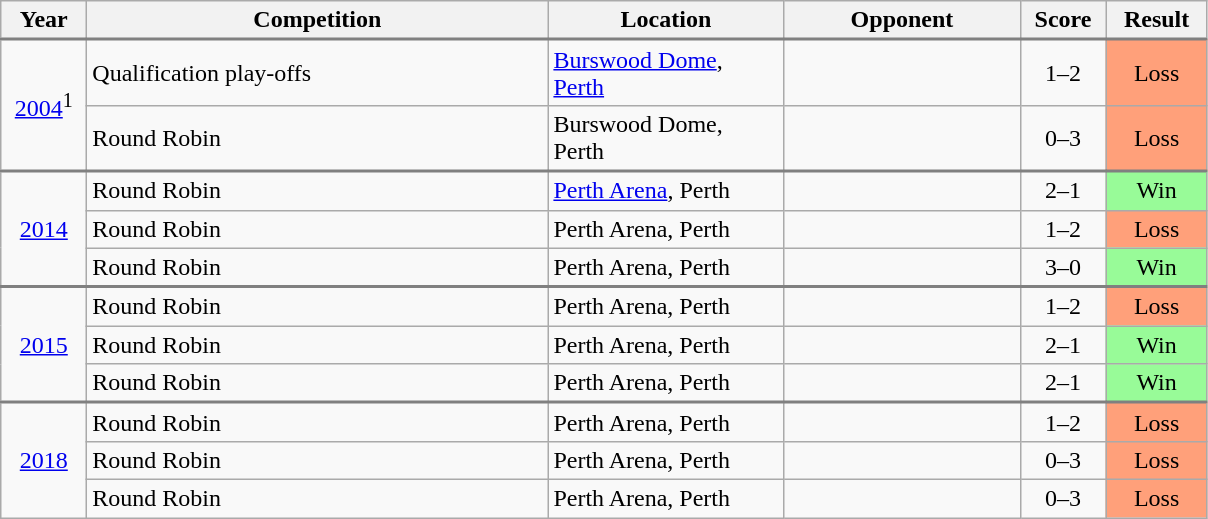<table class="wikitable">
<tr>
<th style="width:50px;">Year</th>
<th style="width:300px;">Competition</th>
<th style="width:150px;">Location</th>
<th style="width:150px;">Opponent</th>
<th style="width:50px;">Score</th>
<th style="width:60px;">Result</th>
</tr>
<tr style="border-top:2px solid gray;">
<td style="text-align:center;" rowspan=2><a href='#'>2004</a><sup>1</sup></td>
<td>Qualification play-offs</td>
<td><a href='#'>Burswood Dome</a>, <a href='#'>Perth</a></td>
<td></td>
<td style="text-align:center;">1–2</td>
<td style="background:#ffa07a; text-align:center;">Loss</td>
</tr>
<tr>
<td>Round Robin</td>
<td>Burswood Dome, Perth</td>
<td></td>
<td style="text-align:center;">0–3</td>
<td style="background:#ffa07a; text-align:center;">Loss</td>
</tr>
<tr style="border-top:2px solid gray;">
<td style="text-align:center;" rowspan=3><a href='#'>2014</a></td>
<td>Round Robin</td>
<td><a href='#'>Perth Arena</a>, Perth</td>
<td></td>
<td style="text-align:center;">2–1</td>
<td style="background:#98fb98; text-align:center;">Win</td>
</tr>
<tr>
<td>Round Robin</td>
<td>Perth Arena, Perth</td>
<td></td>
<td style="text-align:center;">1–2</td>
<td style="background:#ffa07a; text-align:center;">Loss</td>
</tr>
<tr>
<td>Round Robin</td>
<td>Perth Arena, Perth</td>
<td></td>
<td style="text-align:center;">3–0</td>
<td style="background:#98fb98; text-align:center;">Win</td>
</tr>
<tr style="border-top:2px solid gray;">
<td style="text-align:center;" rowspan=3><a href='#'>2015</a></td>
<td>Round Robin</td>
<td>Perth Arena, Perth</td>
<td></td>
<td style="text-align:center;">1–2</td>
<td style="background:#ffa07a; text-align:center;">Loss</td>
</tr>
<tr>
<td>Round Robin</td>
<td>Perth Arena, Perth</td>
<td></td>
<td style="text-align:center;">2–1</td>
<td style="background:#98fb98; text-align:center;">Win</td>
</tr>
<tr>
<td>Round Robin</td>
<td>Perth Arena, Perth</td>
<td></td>
<td style="text-align:center;">2–1</td>
<td style="background:#98fb98; text-align:center;">Win</td>
</tr>
<tr style="border-top:2px solid gray;">
<td style="text-align:center;" rowspan=3><a href='#'>2018</a></td>
<td>Round Robin</td>
<td>Perth Arena, Perth</td>
<td></td>
<td style="text-align:center;">1–2</td>
<td style="background:#ffa07a; text-align:center;">Loss</td>
</tr>
<tr>
<td>Round Robin</td>
<td>Perth Arena, Perth</td>
<td></td>
<td style="text-align:center;">0–3</td>
<td style="background:#ffa07a; text-align:center;">Loss</td>
</tr>
<tr>
<td>Round Robin</td>
<td>Perth Arena, Perth</td>
<td></td>
<td style="text-align:center;">0–3</td>
<td style="background:#ffa07a; text-align:center;">Loss</td>
</tr>
</table>
